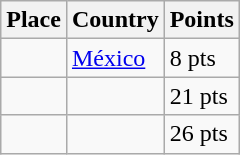<table class=wikitable>
<tr>
<th>Place</th>
<th>Country</th>
<th>Points</th>
</tr>
<tr>
<td align=center></td>
<td> <a href='#'>México</a></td>
<td>8 pts</td>
</tr>
<tr>
<td align=center></td>
<td></td>
<td>21 pts</td>
</tr>
<tr>
<td align=center></td>
<td></td>
<td>26 pts</td>
</tr>
</table>
